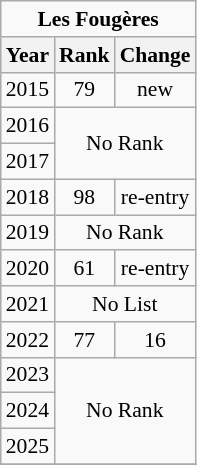<table class="wikitable" style="font-size: 90%; text-align: center;">
<tr>
<td colspan="3"><strong>Les Fougères</strong></td>
</tr>
<tr>
<th>Year</th>
<th>Rank</th>
<th>Change</th>
</tr>
<tr>
<td>2015</td>
<td>79</td>
<td>new</td>
</tr>
<tr>
<td>2016</td>
<td rowspan="2" colspan="2"> No Rank</td>
</tr>
<tr>
<td>2017</td>
</tr>
<tr>
<td>2018</td>
<td>98</td>
<td> re-entry</td>
</tr>
<tr>
<td>2019</td>
<td rowspan="1" colspan="2"> No Rank</td>
</tr>
<tr>
<td>2020</td>
<td>61</td>
<td> re-entry</td>
</tr>
<tr>
<td>2021</td>
<td colspan="2">No List</td>
</tr>
<tr>
<td>2022</td>
<td>77</td>
<td> 16</td>
</tr>
<tr>
<td>2023</td>
<td rowspan="3" colspan="2"> No Rank</td>
</tr>
<tr>
<td>2024</td>
</tr>
<tr>
<td>2025</td>
</tr>
<tr>
</tr>
</table>
